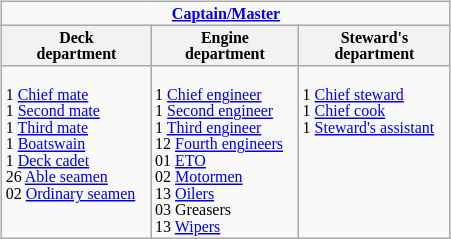<table class="wikitable" style="float:right;width:300px;font-size:8pt; margin-left:15px">
<tr>
<td colspan="3" align="center"><strong><a href='#'>Captain/Master</a></strong></td>
</tr>
<tr>
<th>Deck<br>department</th>
<th>Engine<br>department</th>
<th>Steward's<br>department</th>
</tr>
<tr valign="top">
<td><br>1 <a href='#'>Chief mate</a><br>
1 <a href='#'>Second mate</a><br>
1 <a href='#'>Third mate</a><br>
1 <a href='#'>Boatswain</a><br>
1 <a href='#'>Deck cadet</a><br>
26 <a href='#'>Able seamen</a><br>
02 <a href='#'>Ordinary seamen</a></td>
<td><br>1 <a href='#'>Chief engineer</a><br>
1 <a href='#'>Second engineer</a><br>
1 <a href='#'>Third engineer</a><br>
12 <a href='#'>Fourth engineers</a><br>
01 <a href='#'>ETO</a><br>
02 <a href='#'>Motormen</a><br>
13 <a href='#'>Oilers</a><br>
03 Greasers<br>
13 <a href='#'>Wipers</a></td>
<td><br>1 <a href='#'>Chief steward</a><br>
1 <a href='#'>Chief cook</a> <br>
1 <a href='#'>Steward's assistant</a></td>
</tr>
</table>
